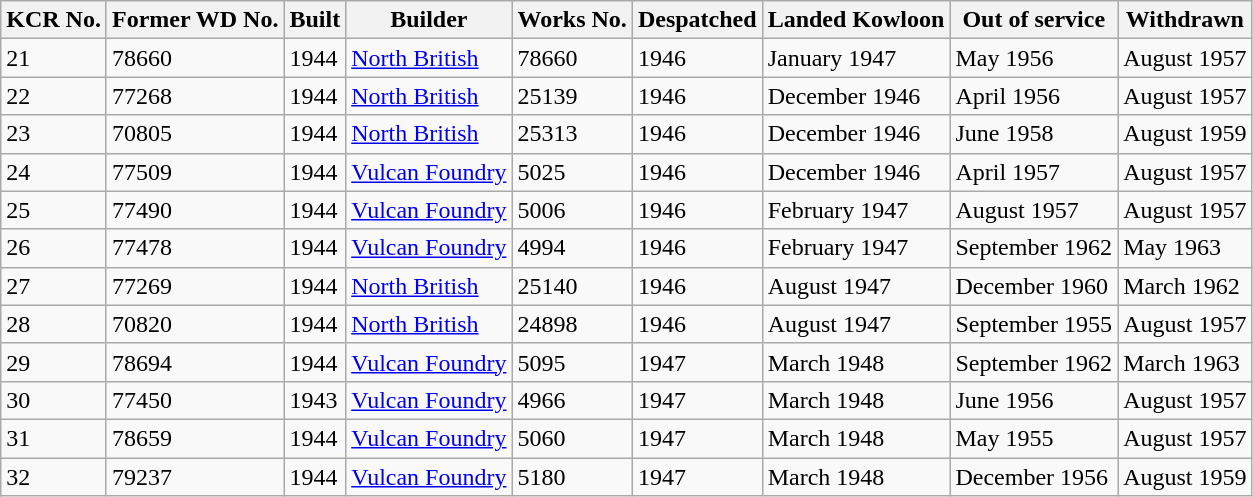<table class="wikitable sortable">
<tr>
<th>KCR No.</th>
<th>Former WD No.</th>
<th>Built</th>
<th>Builder</th>
<th>Works No.</th>
<th>Despatched</th>
<th>Landed Kowloon</th>
<th>Out of service</th>
<th>Withdrawn</th>
</tr>
<tr>
<td>21</td>
<td>78660</td>
<td>1944</td>
<td><a href='#'>North British</a></td>
<td>78660</td>
<td>1946</td>
<td>January 1947</td>
<td>May 1956</td>
<td>August 1957</td>
</tr>
<tr>
<td>22</td>
<td>77268</td>
<td>1944</td>
<td><a href='#'>North British</a></td>
<td>25139</td>
<td>1946</td>
<td>December 1946</td>
<td>April 1956</td>
<td>August 1957</td>
</tr>
<tr>
<td>23</td>
<td>70805</td>
<td>1944</td>
<td><a href='#'>North British</a></td>
<td>25313</td>
<td>1946</td>
<td>December 1946</td>
<td>June 1958</td>
<td>August 1959</td>
</tr>
<tr>
<td>24</td>
<td>77509</td>
<td>1944</td>
<td><a href='#'>Vulcan Foundry</a></td>
<td>5025</td>
<td>1946</td>
<td>December 1946</td>
<td>April 1957</td>
<td>August 1957</td>
</tr>
<tr>
<td>25</td>
<td>77490</td>
<td>1944</td>
<td><a href='#'>Vulcan Foundry</a></td>
<td>5006</td>
<td>1946</td>
<td>February 1947</td>
<td>August 1957</td>
<td>August 1957</td>
</tr>
<tr>
<td>26</td>
<td>77478</td>
<td>1944</td>
<td><a href='#'>Vulcan Foundry</a></td>
<td>4994</td>
<td>1946</td>
<td>February 1947</td>
<td>September 1962</td>
<td>May 1963</td>
</tr>
<tr>
<td>27</td>
<td>77269</td>
<td>1944</td>
<td><a href='#'>North British</a></td>
<td>25140</td>
<td>1946</td>
<td>August 1947</td>
<td>December 1960</td>
<td>March 1962</td>
</tr>
<tr>
<td>28</td>
<td>70820</td>
<td>1944</td>
<td><a href='#'>North British</a></td>
<td>24898</td>
<td>1946</td>
<td>August 1947</td>
<td>September 1955</td>
<td>August 1957</td>
</tr>
<tr>
<td>29</td>
<td>78694</td>
<td>1944</td>
<td><a href='#'>Vulcan Foundry</a></td>
<td>5095</td>
<td>1947</td>
<td>March 1948</td>
<td>September 1962</td>
<td>March 1963</td>
</tr>
<tr>
<td>30</td>
<td>77450</td>
<td>1943</td>
<td><a href='#'>Vulcan Foundry</a></td>
<td>4966</td>
<td>1947</td>
<td>March 1948</td>
<td>June 1956</td>
<td>August 1957</td>
</tr>
<tr>
<td>31</td>
<td>78659</td>
<td>1944</td>
<td><a href='#'>Vulcan Foundry</a></td>
<td>5060</td>
<td>1947</td>
<td>March 1948</td>
<td>May 1955</td>
<td>August 1957</td>
</tr>
<tr>
<td>32</td>
<td>79237</td>
<td>1944</td>
<td><a href='#'>Vulcan Foundry</a></td>
<td>5180</td>
<td>1947</td>
<td>March 1948</td>
<td>December 1956</td>
<td>August 1959</td>
</tr>
</table>
